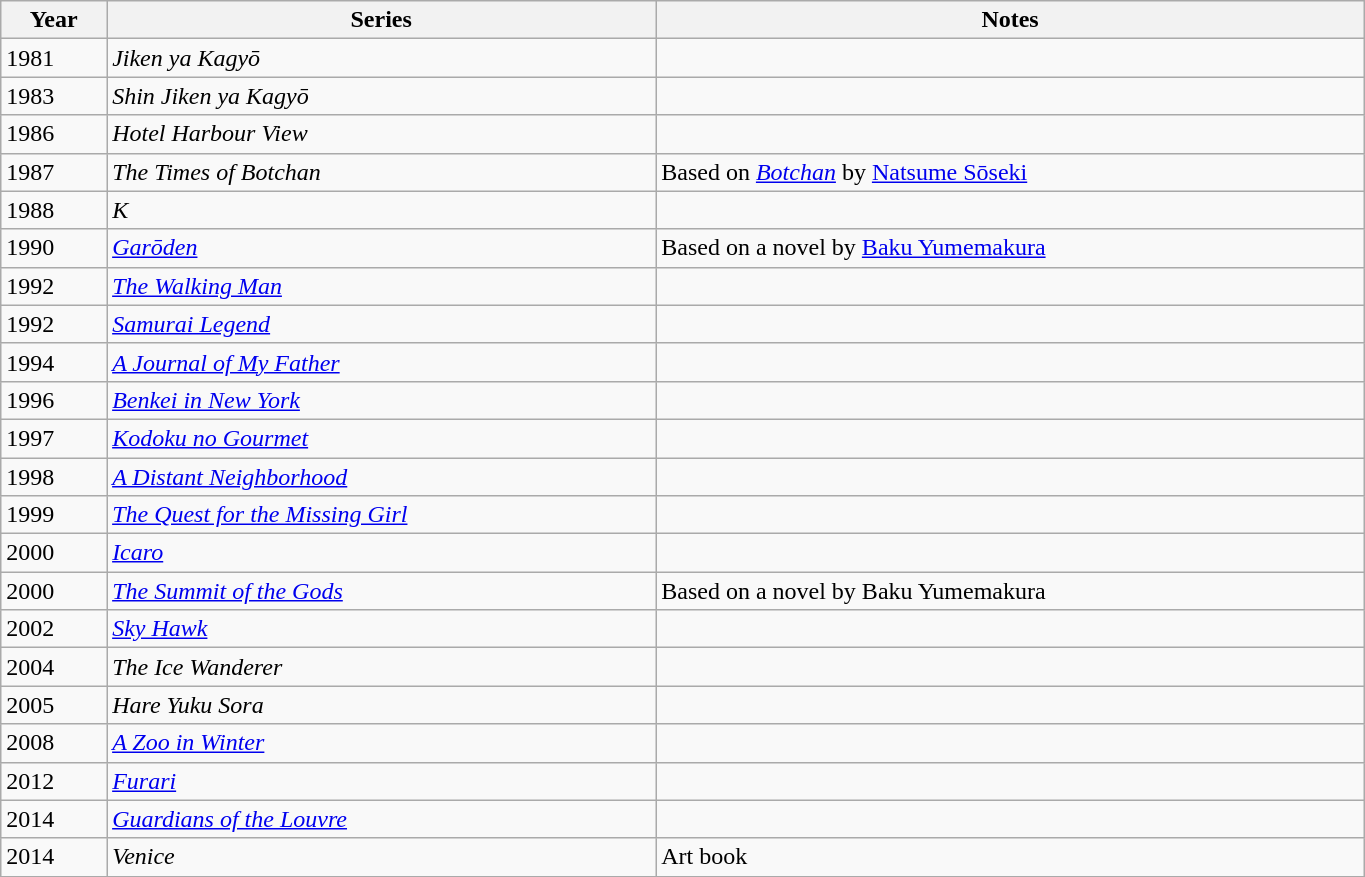<table class="wikitable" width="72%">
<tr>
<th>Year</th>
<th>Series</th>
<th>Notes</th>
</tr>
<tr>
<td>1981</td>
<td align="left"><em>Jiken ya Kagyō</em></td>
<td></td>
</tr>
<tr>
<td>1983</td>
<td align="left"><em>Shin Jiken ya Kagyō</em></td>
<td></td>
</tr>
<tr>
<td>1986</td>
<td align="left"><em>Hotel Harbour View</em></td>
<td></td>
</tr>
<tr>
<td>1987</td>
<td align="left"><em>The Times of Botchan</em></td>
<td>Based on <em><a href='#'>Botchan</a></em> by <a href='#'>Natsume Sōseki</a></td>
</tr>
<tr>
<td>1988</td>
<td align="left"><em>K</em></td>
<td></td>
</tr>
<tr>
<td>1990</td>
<td align="left"><em><a href='#'>Garōden</a></em></td>
<td>Based on a novel by <a href='#'>Baku Yumemakura</a></td>
</tr>
<tr>
<td>1992</td>
<td align="left"><em><a href='#'>The Walking Man</a></em></td>
<td></td>
</tr>
<tr>
<td>1992</td>
<td align="left"><em><a href='#'>Samurai Legend</a></em></td>
<td></td>
</tr>
<tr>
<td>1994</td>
<td align="left"><em><a href='#'>A Journal of My Father</a></em></td>
<td></td>
</tr>
<tr>
<td>1996</td>
<td align="left"><em><a href='#'>Benkei in New York</a></em></td>
<td></td>
</tr>
<tr>
<td>1997</td>
<td align="left"><em><a href='#'>Kodoku no Gourmet</a></em></td>
<td></td>
</tr>
<tr>
<td>1998</td>
<td align="left"><em><a href='#'>A Distant Neighborhood</a></em></td>
<td></td>
</tr>
<tr>
<td>1999</td>
<td align="left"><em><a href='#'>The Quest for the Missing Girl</a></em></td>
<td></td>
</tr>
<tr>
<td>2000</td>
<td align="left"><em><a href='#'>Icaro</a></em></td>
<td></td>
</tr>
<tr>
<td>2000</td>
<td align="left"><em><a href='#'>The Summit of the Gods</a></em></td>
<td>Based on a novel by Baku Yumemakura</td>
</tr>
<tr>
<td>2002</td>
<td align="left"><em><a href='#'>Sky Hawk</a></em></td>
<td></td>
</tr>
<tr>
<td>2004</td>
<td align="left"><em>The Ice Wanderer</em></td>
<td></td>
</tr>
<tr>
<td>2005</td>
<td align="left"><em>Hare Yuku Sora</em></td>
<td></td>
</tr>
<tr>
<td>2008</td>
<td align="left"><em><a href='#'>A Zoo in Winter</a></em></td>
<td></td>
</tr>
<tr>
<td>2012</td>
<td align="left"><em><a href='#'>Furari</a></em></td>
<td></td>
</tr>
<tr>
<td>2014</td>
<td align="left"><em><a href='#'>Guardians of the Louvre</a></em></td>
<td></td>
</tr>
<tr>
<td>2014</td>
<td align="left"><em>Venice</em></td>
<td>Art book</td>
</tr>
<tr>
</tr>
</table>
